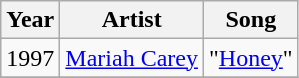<table class="wikitable sortable">
<tr>
<th>Year</th>
<th>Artist</th>
<th>Song</th>
</tr>
<tr>
<td>1997</td>
<td><a href='#'>Mariah Carey</a></td>
<td>"<a href='#'>Honey</a>"</td>
</tr>
<tr>
</tr>
</table>
